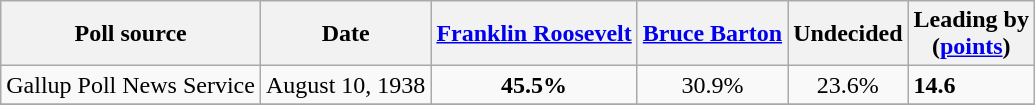<table class="wikitable sortable collapsible collapsed">
<tr>
<th>Poll source</th>
<th>Date</th>
<th><a href='#'>Franklin Roosevelt</a><br><small></small></th>
<th><a href='#'>Bruce Barton</a><br><small></small></th>
<th>Undecided</th>
<th>Leading by<br>(<a href='#'>points</a>)</th>
</tr>
<tr>
<td>Gallup Poll News Service</td>
<td>August 10, 1938</td>
<td align="center" ><strong>45.5%</strong></td>
<td align="center">30.9%</td>
<td align="center">23.6%</td>
<td><strong>14.6</strong></td>
</tr>
<tr>
</tr>
</table>
